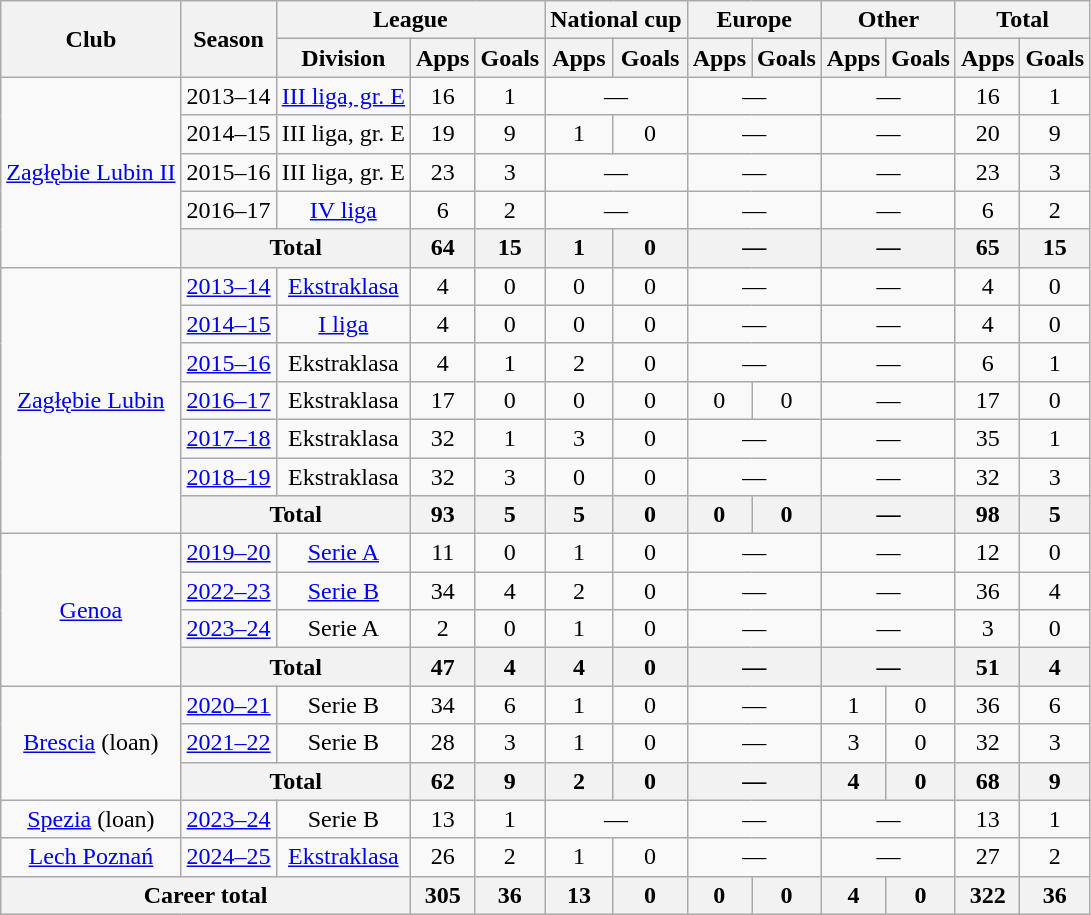<table class="wikitable" style="text-align: center">
<tr>
<th rowspan="2">Club</th>
<th rowspan="2">Season</th>
<th colspan="3">League</th>
<th colspan="2">National cup</th>
<th colspan="2">Europe</th>
<th colspan="2">Other</th>
<th colspan="2">Total</th>
</tr>
<tr>
<th>Division</th>
<th>Apps</th>
<th>Goals</th>
<th>Apps</th>
<th>Goals</th>
<th>Apps</th>
<th>Goals</th>
<th>Apps</th>
<th>Goals</th>
<th>Apps</th>
<th>Goals</th>
</tr>
<tr>
<td rowspan="5"><a href='#'>Zagłębie Lubin II</a></td>
<td>2013–14</td>
<td><a href='#'>III liga, gr. E</a></td>
<td>16</td>
<td>1</td>
<td colspan="2">—</td>
<td colspan="2">—</td>
<td colspan="2">—</td>
<td>16</td>
<td>1</td>
</tr>
<tr>
<td>2014–15</td>
<td>III liga, gr. E</td>
<td>19</td>
<td>9</td>
<td>1</td>
<td>0</td>
<td colspan="2">—</td>
<td colspan="2">—</td>
<td>20</td>
<td>9</td>
</tr>
<tr>
<td>2015–16</td>
<td>III liga, gr. E</td>
<td>23</td>
<td>3</td>
<td colspan="2">—</td>
<td colspan="2">—</td>
<td colspan="2">—</td>
<td>23</td>
<td>3</td>
</tr>
<tr>
<td>2016–17</td>
<td><a href='#'>IV liga</a></td>
<td>6</td>
<td>2</td>
<td colspan="2">—</td>
<td colspan="2">—</td>
<td colspan="2">—</td>
<td>6</td>
<td>2</td>
</tr>
<tr>
<th colspan="2">Total</th>
<th>64</th>
<th>15</th>
<th>1</th>
<th>0</th>
<th colspan="2">—</th>
<th colspan="2">—</th>
<th>65</th>
<th>15</th>
</tr>
<tr>
<td rowspan="7"><a href='#'>Zagłębie Lubin</a></td>
<td><a href='#'>2013–14</a></td>
<td><a href='#'>Ekstraklasa</a></td>
<td>4</td>
<td>0</td>
<td>0</td>
<td>0</td>
<td colspan="2">—</td>
<td colspan="2">—</td>
<td>4</td>
<td>0</td>
</tr>
<tr>
<td><a href='#'>2014–15</a></td>
<td><a href='#'>I liga</a></td>
<td>4</td>
<td>0</td>
<td>0</td>
<td>0</td>
<td colspan="2">—</td>
<td colspan="2">—</td>
<td>4</td>
<td>0</td>
</tr>
<tr>
<td><a href='#'>2015–16</a></td>
<td>Ekstraklasa</td>
<td>4</td>
<td>1</td>
<td>2</td>
<td>0</td>
<td colspan="2">—</td>
<td colspan="2">—</td>
<td>6</td>
<td>1</td>
</tr>
<tr>
<td><a href='#'>2016–17</a></td>
<td>Ekstraklasa</td>
<td>17</td>
<td>0</td>
<td>0</td>
<td>0</td>
<td>0</td>
<td>0</td>
<td colspan="2">—</td>
<td>17</td>
<td>0</td>
</tr>
<tr>
<td><a href='#'>2017–18</a></td>
<td>Ekstraklasa</td>
<td>32</td>
<td>1</td>
<td>3</td>
<td>0</td>
<td colspan="2">—</td>
<td colspan="2">—</td>
<td>35</td>
<td>1</td>
</tr>
<tr>
<td><a href='#'>2018–19</a></td>
<td>Ekstraklasa</td>
<td>32</td>
<td>3</td>
<td>0</td>
<td>0</td>
<td colspan="2">—</td>
<td colspan="2">—</td>
<td>32</td>
<td>3</td>
</tr>
<tr>
<th colspan="2">Total</th>
<th>93</th>
<th>5</th>
<th>5</th>
<th>0</th>
<th>0</th>
<th>0</th>
<th colspan="2">—</th>
<th>98</th>
<th>5</th>
</tr>
<tr>
<td rowspan="4"><a href='#'>Genoa</a></td>
<td><a href='#'>2019–20</a></td>
<td><a href='#'>Serie A</a></td>
<td>11</td>
<td>0</td>
<td>1</td>
<td>0</td>
<td colspan="2">—</td>
<td colspan="2">—</td>
<td>12</td>
<td>0</td>
</tr>
<tr>
<td><a href='#'>2022–23</a></td>
<td><a href='#'>Serie B</a></td>
<td>34</td>
<td>4</td>
<td>2</td>
<td>0</td>
<td colspan="2">—</td>
<td colspan="2">—</td>
<td>36</td>
<td>4</td>
</tr>
<tr>
<td><a href='#'>2023–24</a></td>
<td>Serie A</td>
<td>2</td>
<td>0</td>
<td>1</td>
<td>0</td>
<td colspan="2">—</td>
<td colspan="2">—</td>
<td>3</td>
<td>0</td>
</tr>
<tr>
<th colspan="2">Total</th>
<th>47</th>
<th>4</th>
<th>4</th>
<th>0</th>
<th colspan="2">—</th>
<th colspan="2">—</th>
<th>51</th>
<th>4</th>
</tr>
<tr>
<td rowspan="3"><a href='#'>Brescia</a> (loan)</td>
<td><a href='#'>2020–21</a></td>
<td>Serie B</td>
<td>34</td>
<td>6</td>
<td>1</td>
<td>0</td>
<td colspan="2">—</td>
<td>1</td>
<td>0</td>
<td>36</td>
<td>6</td>
</tr>
<tr>
<td><a href='#'>2021–22</a></td>
<td>Serie B</td>
<td>28</td>
<td>3</td>
<td>1</td>
<td>0</td>
<td colspan="2">—</td>
<td>3</td>
<td>0</td>
<td>32</td>
<td>3</td>
</tr>
<tr>
<th colspan="2">Total</th>
<th>62</th>
<th>9</th>
<th>2</th>
<th>0</th>
<th colspan="2">—</th>
<th>4</th>
<th>0</th>
<th>68</th>
<th>9</th>
</tr>
<tr>
<td><a href='#'>Spezia</a> (loan)</td>
<td><a href='#'>2023–24</a></td>
<td>Serie B</td>
<td>13</td>
<td>1</td>
<td colspan="2">—</td>
<td colspan="2">—</td>
<td colspan="2">—</td>
<td>13</td>
<td>1</td>
</tr>
<tr>
<td><a href='#'>Lech Poznań</a></td>
<td><a href='#'>2024–25</a></td>
<td><a href='#'>Ekstraklasa</a></td>
<td>26</td>
<td>2</td>
<td>1</td>
<td>0</td>
<td colspan="2">—</td>
<td colspan="2">—</td>
<td>27</td>
<td>2</td>
</tr>
<tr>
<th colspan="3">Career total</th>
<th>305</th>
<th>36</th>
<th>13</th>
<th>0</th>
<th>0</th>
<th>0</th>
<th>4</th>
<th>0</th>
<th>322</th>
<th>36</th>
</tr>
</table>
